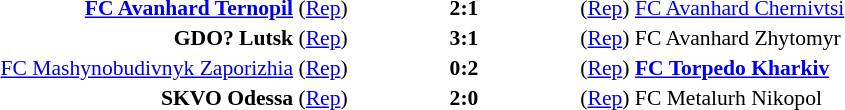<table width=100% cellspacing=1>
<tr>
<th width=20%></th>
<th width=12%></th>
<th width=20%></th>
<th></th>
</tr>
<tr style=font-size:90%>
<td align=right><strong><a href='#'>FC Avanhard Ternopil</a></strong> (<a href='#'>Rep</a>)</td>
<td align=center><strong>2:1</strong></td>
<td>(<a href='#'>Rep</a>) <a href='#'>FC Avanhard Chernivtsi</a></td>
</tr>
<tr style=font-size:90%>
<td align=right><strong>GDO? Lutsk</strong> (<a href='#'>Rep</a>)</td>
<td align=center><strong>3:1</strong></td>
<td>(<a href='#'>Rep</a>) FC Avanhard Zhytomyr</td>
</tr>
<tr style=font-size:90%>
<td align=right><a href='#'>FC Mashynobudivnyk Zaporizhia</a> (<a href='#'>Rep</a>)</td>
<td align=center><strong>0:2</strong></td>
<td>(<a href='#'>Rep</a>) <strong><a href='#'>FC Torpedo Kharkiv</a></strong></td>
</tr>
<tr style=font-size:90%>
<td align=right><strong>SKVO Odessa</strong> (<a href='#'>Rep</a>)</td>
<td align=center><strong>2:0</strong></td>
<td>(<a href='#'>Rep</a>) FC Metalurh Nikopol</td>
<td align=center></td>
</tr>
</table>
